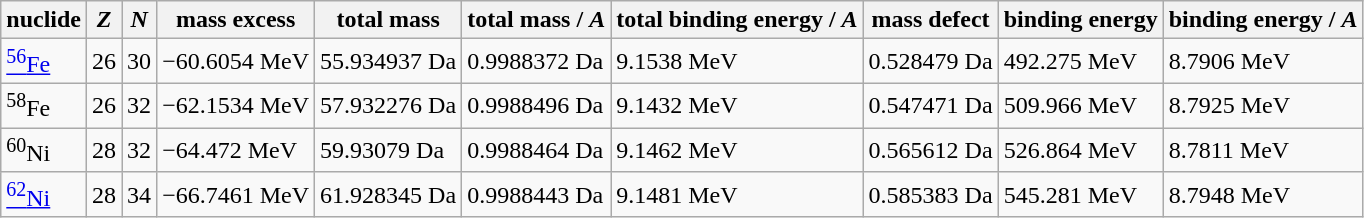<table class="wikitable">
<tr>
<th>nuclide</th>
<th><em>Z</em></th>
<th><em>N</em></th>
<th>mass excess</th>
<th>total mass</th>
<th>total mass / <em>A</em></th>
<th>total binding energy / <em>A</em></th>
<th>mass defect</th>
<th>binding energy</th>
<th>binding energy / <em>A</em></th>
</tr>
<tr>
<td><a href='#'><sup>56</sup>Fe</a></td>
<td>26</td>
<td>30</td>
<td>−60.6054 MeV</td>
<td>55.934937 Da</td>
<td>0.9988372 Da</td>
<td>9.1538 MeV</td>
<td>0.528479 Da</td>
<td>492.275 MeV</td>
<td>8.7906 MeV</td>
</tr>
<tr>
<td><sup>58</sup>Fe</td>
<td>26</td>
<td>32</td>
<td>−62.1534 MeV</td>
<td>57.932276 Da</td>
<td>0.9988496 Da</td>
<td>9.1432 MeV</td>
<td>0.547471 Da</td>
<td>509.966 MeV</td>
<td>8.7925 MeV</td>
</tr>
<tr>
<td><sup>60</sup>Ni</td>
<td>28</td>
<td>32</td>
<td>−64.472 MeV</td>
<td>59.93079 Da</td>
<td>0.9988464 Da</td>
<td>9.1462 MeV</td>
<td>0.565612 Da</td>
<td>526.864 MeV</td>
<td>8.7811 MeV</td>
</tr>
<tr>
<td><a href='#'><sup>62</sup>Ni</a></td>
<td>28</td>
<td>34</td>
<td>−66.7461 MeV</td>
<td>61.928345 Da</td>
<td>0.9988443 Da</td>
<td>9.1481 MeV</td>
<td>0.585383 Da</td>
<td>545.281 MeV</td>
<td>8.7948 MeV</td>
</tr>
</table>
